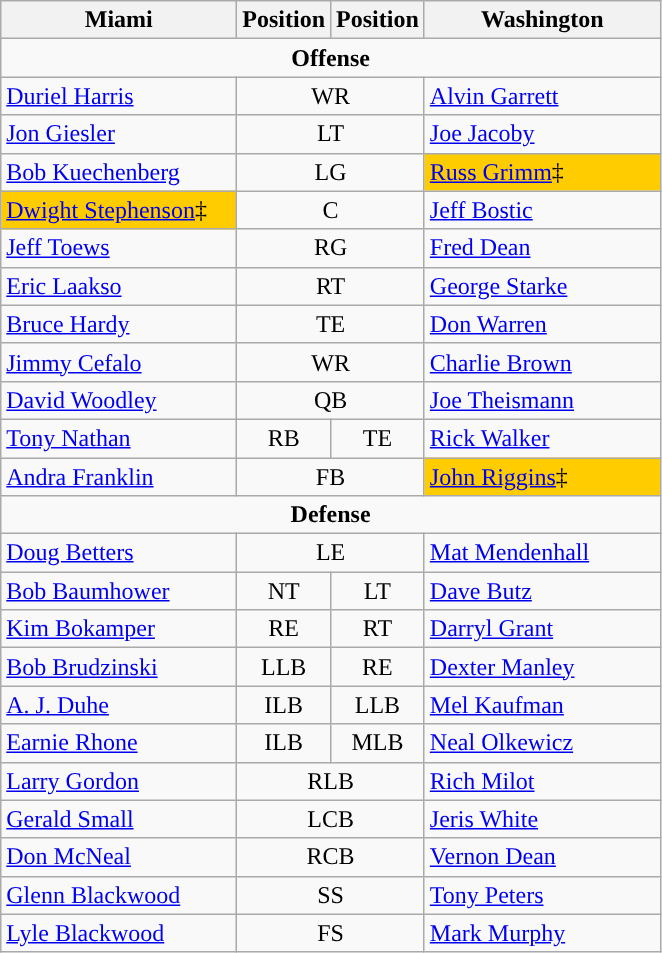<table class="wikitable">
<tr>
<th style="width:150px;">Miami</th>
<th>Position</th>
<th>Position</th>
<th style="width:150px;">Washington</th>
</tr>
<tr>
<td colspan="4" style="text-align:center;"><strong>Offense</strong></td>
</tr>
<tr>
<td><a href='#'>Duriel Harris</a></td>
<td colspan="2" style="text-align:center;">WR</td>
<td><a href='#'>Alvin Garrett</a></td>
</tr>
<tr>
<td><a href='#'>Jon Giesler</a></td>
<td colspan="2" style="text-align:center;">LT</td>
<td><a href='#'>Joe Jacoby</a></td>
</tr>
<tr>
<td><a href='#'>Bob Kuechenberg</a></td>
<td colspan="2" style="text-align:center;">LG</td>
<td bgcolor="#FFCC00"><a href='#'>Russ Grimm</a>‡</td>
</tr>
<tr>
<td bgcolor="#FFCC00"><a href='#'>Dwight Stephenson</a>‡</td>
<td colspan="2" style="text-align:center;">C</td>
<td><a href='#'>Jeff Bostic</a></td>
</tr>
<tr>
<td><a href='#'>Jeff Toews</a></td>
<td colspan="2" style="text-align:center;">RG</td>
<td><a href='#'>Fred Dean</a></td>
</tr>
<tr>
<td><a href='#'>Eric Laakso</a></td>
<td colspan="2" style="text-align:center;">RT</td>
<td><a href='#'>George Starke</a></td>
</tr>
<tr>
<td><a href='#'>Bruce Hardy</a></td>
<td colspan="2" style="text-align:center;">TE</td>
<td><a href='#'>Don Warren</a></td>
</tr>
<tr>
<td><a href='#'>Jimmy Cefalo</a></td>
<td colspan="2" style="text-align:center;">WR</td>
<td><a href='#'>Charlie Brown</a></td>
</tr>
<tr>
<td><a href='#'>David Woodley</a></td>
<td colspan="2" style="text-align:center;">QB</td>
<td><a href='#'>Joe Theismann</a></td>
</tr>
<tr>
<td><a href='#'>Tony Nathan</a></td>
<td style="text-align:center;">RB</td>
<td style="text-align:center;">TE</td>
<td><a href='#'>Rick Walker</a></td>
</tr>
<tr>
<td><a href='#'>Andra Franklin</a></td>
<td colspan="2" style="text-align:center;">FB</td>
<td bgcolor="#FFCC00"><a href='#'>John Riggins</a>‡</td>
</tr>
<tr>
<td colspan="4" style="text-align:center;"><strong>Defense</strong></td>
</tr>
<tr>
<td><a href='#'>Doug Betters</a></td>
<td colspan="2" style="text-align:center;">LE</td>
<td><a href='#'>Mat Mendenhall</a></td>
</tr>
<tr>
<td><a href='#'>Bob Baumhower</a></td>
<td style="text-align:center;">NT</td>
<td style="text-align:center;">LT</td>
<td><a href='#'>Dave Butz</a></td>
</tr>
<tr>
<td><a href='#'>Kim Bokamper</a></td>
<td style="text-align:center;">RE</td>
<td style="text-align:center;">RT</td>
<td><a href='#'>Darryl Grant</a></td>
</tr>
<tr>
<td><a href='#'>Bob Brudzinski</a></td>
<td style="text-align:center;">LLB</td>
<td style="text-align:center;">RE</td>
<td><a href='#'>Dexter Manley</a></td>
</tr>
<tr>
<td><a href='#'>A. J. Duhe</a></td>
<td style="text-align:center;">ILB</td>
<td style="text-align:center;">LLB</td>
<td><a href='#'>Mel Kaufman</a></td>
</tr>
<tr>
<td><a href='#'>Earnie Rhone</a></td>
<td style="text-align:center;">ILB</td>
<td style="text-align:center;">MLB</td>
<td><a href='#'>Neal Olkewicz</a></td>
</tr>
<tr>
<td><a href='#'>Larry Gordon</a></td>
<td colspan="2" style="text-align:center;">RLB</td>
<td><a href='#'>Rich Milot</a></td>
</tr>
<tr>
<td><a href='#'>Gerald Small</a></td>
<td colspan="2" style="text-align:center;">LCB</td>
<td><a href='#'>Jeris White</a></td>
</tr>
<tr>
<td><a href='#'>Don McNeal</a></td>
<td colspan="2" style="text-align:center;">RCB</td>
<td><a href='#'>Vernon Dean</a></td>
</tr>
<tr>
<td><a href='#'>Glenn Blackwood</a></td>
<td colspan="2" style="text-align:center;">SS</td>
<td><a href='#'>Tony Peters</a></td>
</tr>
<tr>
<td><a href='#'>Lyle Blackwood</a></td>
<td colspan="2" style="text-align:center;">FS</td>
<td><a href='#'>Mark Murphy</a></td>
</tr>
</table>
